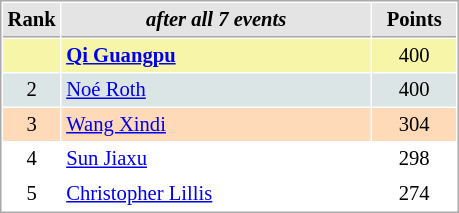<table cellspacing="1" cellpadding="3" style="border:1px solid #AAAAAA;font-size:86%">
<tr style="background-color: #E4E4E4;">
<th style="border-bottom:1px solid #AAAAAA; width: 10px;">Rank</th>
<th style="border-bottom:1px solid #AAAAAA; width: 200px;"><em>after all 7 events</em></th>
<th style="border-bottom:1px solid #AAAAAA; width: 50px;">Points</th>
</tr>
<tr style="background:#f7f6a8;">
<td align=center></td>
<td> <strong><a href='#'>Qi Guangpu</a></strong></td>
<td align=center>400</td>
</tr>
<tr style="background:#dce5e5;">
<td align=center>2</td>
<td> <a href='#'>Noé Roth</a></td>
<td align=center>400</td>
</tr>
<tr style="background:#ffdab9;">
<td align=center>3</td>
<td> <a href='#'>Wang Xindi</a></td>
<td align=center>304</td>
</tr>
<tr>
<td align=center>4</td>
<td> <a href='#'>Sun Jiaxu</a></td>
<td align=center>298</td>
</tr>
<tr>
<td align=center>5</td>
<td> <a href='#'>Christopher Lillis</a></td>
<td align=center>274</td>
</tr>
</table>
